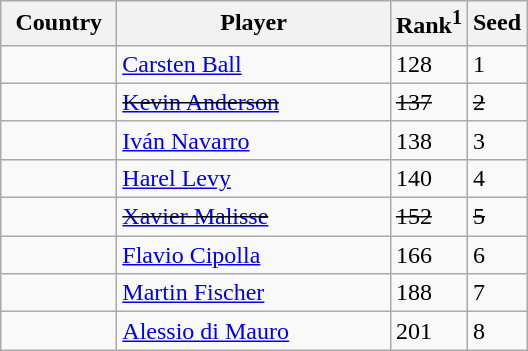<table class="sortable wikitable">
<tr>
<th width="70">Country</th>
<th width="175">Player</th>
<th>Rank<sup>1</sup></th>
<th>Seed</th>
</tr>
<tr>
<td></td>
<td><a href='#'>Carsten Ball</a></td>
<td>128</td>
<td>1</td>
</tr>
<tr>
<td></td>
<td><s><a href='#'>Kevin Anderson</a></s></td>
<td><s>137</s></td>
<td><s>2</s></td>
</tr>
<tr>
<td></td>
<td><a href='#'>Iván Navarro</a></td>
<td>138</td>
<td>3</td>
</tr>
<tr>
<td></td>
<td><a href='#'>Harel Levy</a></td>
<td>140</td>
<td>4</td>
</tr>
<tr>
<td></td>
<td><s><a href='#'>Xavier Malisse</a></s></td>
<td><s>152</s></td>
<td><s>5</s></td>
</tr>
<tr>
<td></td>
<td><a href='#'>Flavio Cipolla</a></td>
<td>166</td>
<td>6</td>
</tr>
<tr>
<td></td>
<td><a href='#'>Martin Fischer</a></td>
<td>188</td>
<td>7</td>
</tr>
<tr>
<td></td>
<td><a href='#'>Alessio di Mauro</a></td>
<td>201</td>
<td>8</td>
</tr>
</table>
